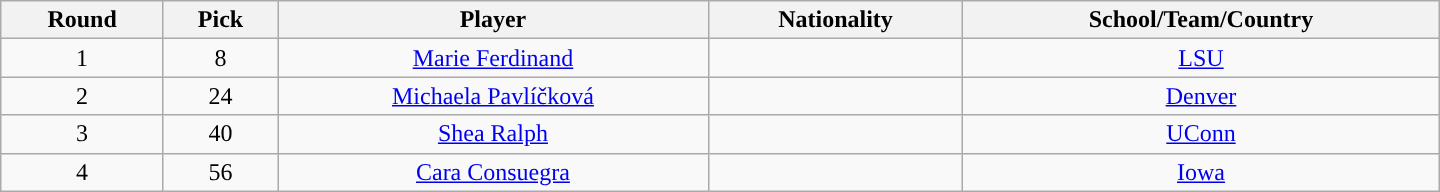<table class="wikitable" style="text-align:center; width:60em">
<tr>
<th>Round</th>
<th>Pick</th>
<th>Player</th>
<th>Nationality</th>
<th>School/Team/Country</th>
</tr>
<tr>
<td>1</td>
<td>8</td>
<td><a href='#'>Marie Ferdinand</a></td>
<td></td>
<td><a href='#'>LSU</a></td>
</tr>
<tr>
<td>2</td>
<td>24</td>
<td><a href='#'>Michaela Pavlíčková</a></td>
<td></td>
<td><a href='#'>Denver</a></td>
</tr>
<tr>
<td>3</td>
<td>40</td>
<td><a href='#'>Shea Ralph</a></td>
<td></td>
<td><a href='#'>UConn</a></td>
</tr>
<tr>
<td>4</td>
<td>56</td>
<td><a href='#'>Cara Consuegra</a></td>
<td></td>
<td><a href='#'>Iowa</a></td>
</tr>
</table>
